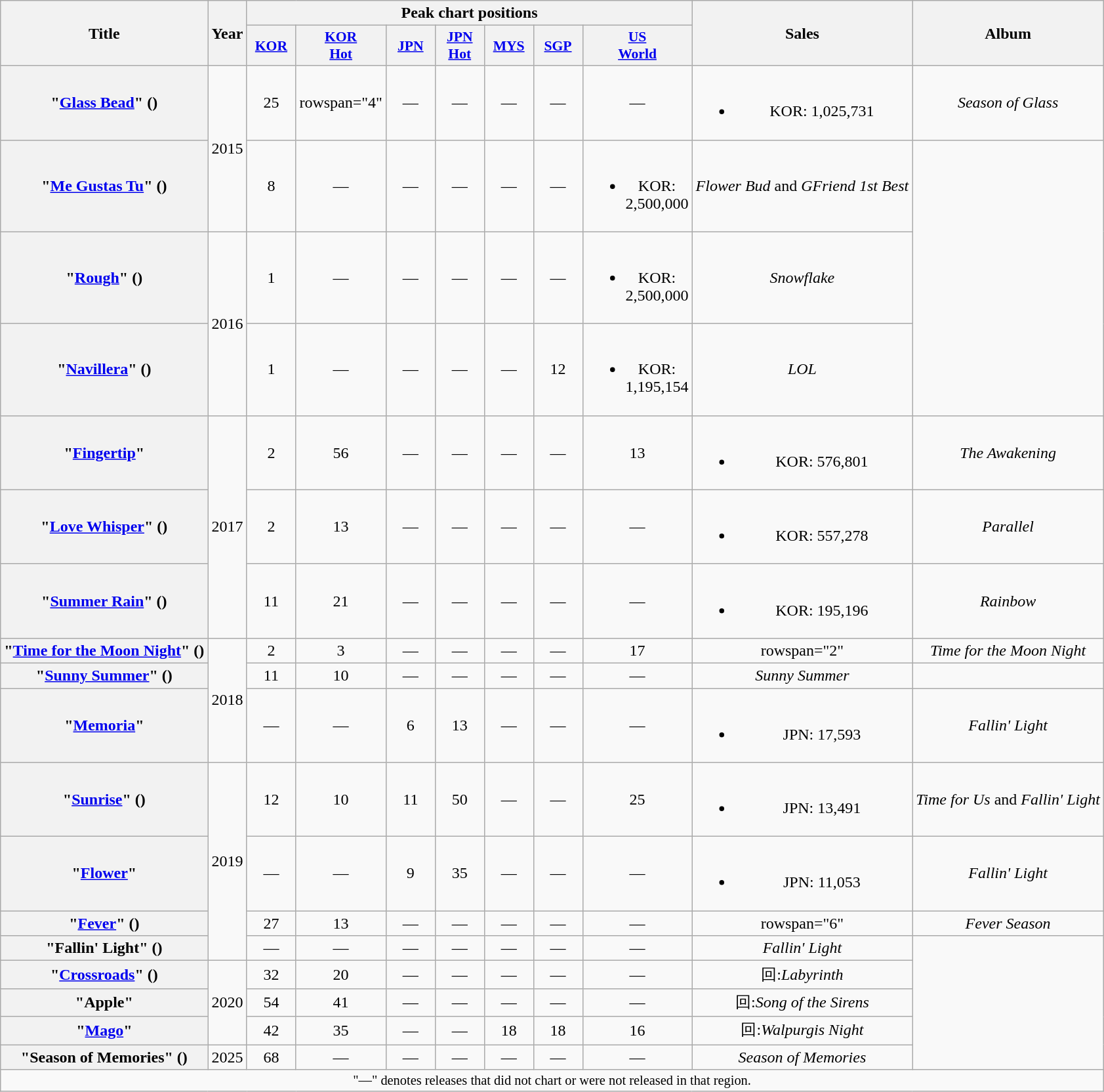<table class="wikitable plainrowheaders" style="text-align:center">
<tr>
<th scope="col" rowspan="2">Title</th>
<th scope="col" rowspan="2">Year</th>
<th scope="col" colspan="7">Peak chart positions</th>
<th scope="col" rowspan="2">Sales<br></th>
<th scope="col" rowspan="2">Album</th>
</tr>
<tr>
<th scope="col" style="width:3em;font-size:90%"><a href='#'>KOR</a><br></th>
<th scope="col" style="width:3em;font-size:90%"><a href='#'>KOR<br>Hot</a><br></th>
<th scope="col" style="width:3em;font-size:90%"><a href='#'>JPN</a><br></th>
<th scope="col" style="width:3em;font-size:90%"><a href='#'>JPN<br>Hot</a><br></th>
<th scope="col" style="width:3em;font-size:90%"><a href='#'>MYS</a><br></th>
<th scope="col" style="width:3em;font-size:90%"><a href='#'>SGP</a><br></th>
<th scope="col" style="width:3em;font-size:90%"><a href='#'>US<br>World</a><br></th>
</tr>
<tr>
<th scope="row">"<a href='#'>Glass Bead</a>" ()</th>
<td rowspan="2">2015</td>
<td>25</td>
<td>rowspan="4" </td>
<td>—</td>
<td>—</td>
<td>—</td>
<td>—</td>
<td>—</td>
<td><br><ul><li>KOR: 1,025,731</li></ul></td>
<td><em>Season of Glass</em></td>
</tr>
<tr>
<th scope="row">"<a href='#'>Me Gustas Tu</a>" ()</th>
<td>8</td>
<td>—</td>
<td>—</td>
<td>—</td>
<td>—</td>
<td>—</td>
<td><br><ul><li>KOR: 2,500,000</li></ul></td>
<td><em>Flower Bud</em> and <em>GFriend 1st Best</em></td>
</tr>
<tr>
<th scope="row">"<a href='#'>Rough</a>" ()</th>
<td rowspan="2">2016</td>
<td>1</td>
<td>—</td>
<td>—</td>
<td>—</td>
<td>—</td>
<td>—</td>
<td><br><ul><li>KOR: 2,500,000</li></ul></td>
<td><em>Snowflake</em></td>
</tr>
<tr>
<th scope="row">"<a href='#'>Navillera</a>" ()</th>
<td>1</td>
<td>—</td>
<td>—</td>
<td>—</td>
<td>—</td>
<td>12</td>
<td><br><ul><li>KOR: 1,195,154</li></ul></td>
<td><em>LOL</em></td>
</tr>
<tr>
<th scope="row">"<a href='#'>Fingertip</a>"</th>
<td rowspan="3">2017</td>
<td>2</td>
<td>56</td>
<td>—</td>
<td>—</td>
<td>—</td>
<td>—</td>
<td>13</td>
<td><br><ul><li>KOR: 576,801</li></ul></td>
<td><em>The Awakening</em></td>
</tr>
<tr>
<th scope="row">"<a href='#'>Love Whisper</a>" ()</th>
<td>2</td>
<td>13</td>
<td>—</td>
<td>—</td>
<td>—</td>
<td>—</td>
<td>—</td>
<td><br><ul><li>KOR: 557,278</li></ul></td>
<td><em>Parallel</em></td>
</tr>
<tr>
<th scope="row">"<a href='#'>Summer Rain</a>" ()</th>
<td>11</td>
<td>21</td>
<td>—</td>
<td>—</td>
<td>—</td>
<td>—</td>
<td>—</td>
<td><br><ul><li>KOR: 195,196</li></ul></td>
<td><em>Rainbow</em></td>
</tr>
<tr>
<th scope="row">"<a href='#'>Time for the Moon Night</a>" ()</th>
<td rowspan="3">2018</td>
<td>2</td>
<td>3</td>
<td>—</td>
<td>—</td>
<td>—</td>
<td>—</td>
<td>17</td>
<td>rowspan="2" </td>
<td><em>Time for the Moon Night</em></td>
</tr>
<tr>
<th scope="row">"<a href='#'>Sunny Summer</a>" ()</th>
<td>11</td>
<td>10</td>
<td>—</td>
<td>—</td>
<td>—</td>
<td>—</td>
<td>—</td>
<td><em>Sunny Summer</em></td>
</tr>
<tr>
<th scope="row">"<a href='#'>Memoria</a>"</th>
<td>—</td>
<td>—</td>
<td>6</td>
<td>13</td>
<td>—</td>
<td>—</td>
<td>—</td>
<td><br><ul><li>JPN: 17,593 </li></ul></td>
<td><em>Fallin' Light</em></td>
</tr>
<tr>
<th scope="row">"<a href='#'>Sunrise</a>" ()</th>
<td rowspan="4">2019</td>
<td>12</td>
<td>10</td>
<td>11</td>
<td>50</td>
<td>—</td>
<td>—</td>
<td>25</td>
<td><br><ul><li>JPN: 13,491 </li></ul></td>
<td><em>Time for Us</em> and <em>Fallin' Light</em></td>
</tr>
<tr>
<th scope="row">"<a href='#'>Flower</a>"</th>
<td>—</td>
<td>—</td>
<td>9</td>
<td>35</td>
<td>—</td>
<td>—</td>
<td>—</td>
<td><br><ul><li>JPN: 11,053 </li></ul></td>
<td><em>Fallin' Light</em></td>
</tr>
<tr>
<th scope="row">"<a href='#'>Fever</a>" ()</th>
<td>27</td>
<td>13</td>
<td>—</td>
<td>—</td>
<td>—</td>
<td>—</td>
<td>—</td>
<td>rowspan="6" </td>
<td><em>Fever Season</em></td>
</tr>
<tr>
<th scope="row">"Fallin' Light" ()</th>
<td>—</td>
<td>—</td>
<td>—</td>
<td>—</td>
<td>—</td>
<td>—</td>
<td>—</td>
<td><em>Fallin' Light</em></td>
</tr>
<tr>
<th scope="row">"<a href='#'>Crossroads</a>" ()</th>
<td rowspan="3">2020</td>
<td>32</td>
<td>20</td>
<td>—</td>
<td>—</td>
<td>—</td>
<td>—</td>
<td>—</td>
<td>回:<em>Labyrinth</em></td>
</tr>
<tr>
<th scope="row">"Apple"</th>
<td>54</td>
<td>41</td>
<td>—</td>
<td>—</td>
<td>—</td>
<td>—</td>
<td>—</td>
<td>回:<em>Song of the Sirens</em></td>
</tr>
<tr>
<th scope="row">"<a href='#'>Mago</a>"</th>
<td>42</td>
<td>35</td>
<td>—</td>
<td>—</td>
<td>18</td>
<td>18</td>
<td>16</td>
<td>回:<em>Walpurgis Night</em></td>
</tr>
<tr>
<th scope="row">"Season of Memories" ()</th>
<td>2025</td>
<td>68</td>
<td>—</td>
<td>—</td>
<td>—</td>
<td>—</td>
<td>—</td>
<td>—</td>
<td><em>Season of Memories</em></td>
</tr>
<tr>
<td colspan="11" style="font-size:85%">"—" denotes releases that did not chart or were not released in that region.</td>
</tr>
</table>
